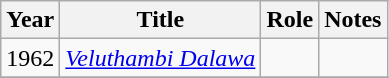<table class="wikitable sortable">
<tr>
<th>Year</th>
<th>Title</th>
<th>Role</th>
<th class="unsortable">Notes</th>
</tr>
<tr>
<td>1962</td>
<td><em><a href='#'>Veluthambi Dalawa</a></em></td>
<td></td>
<td></td>
</tr>
<tr>
</tr>
</table>
